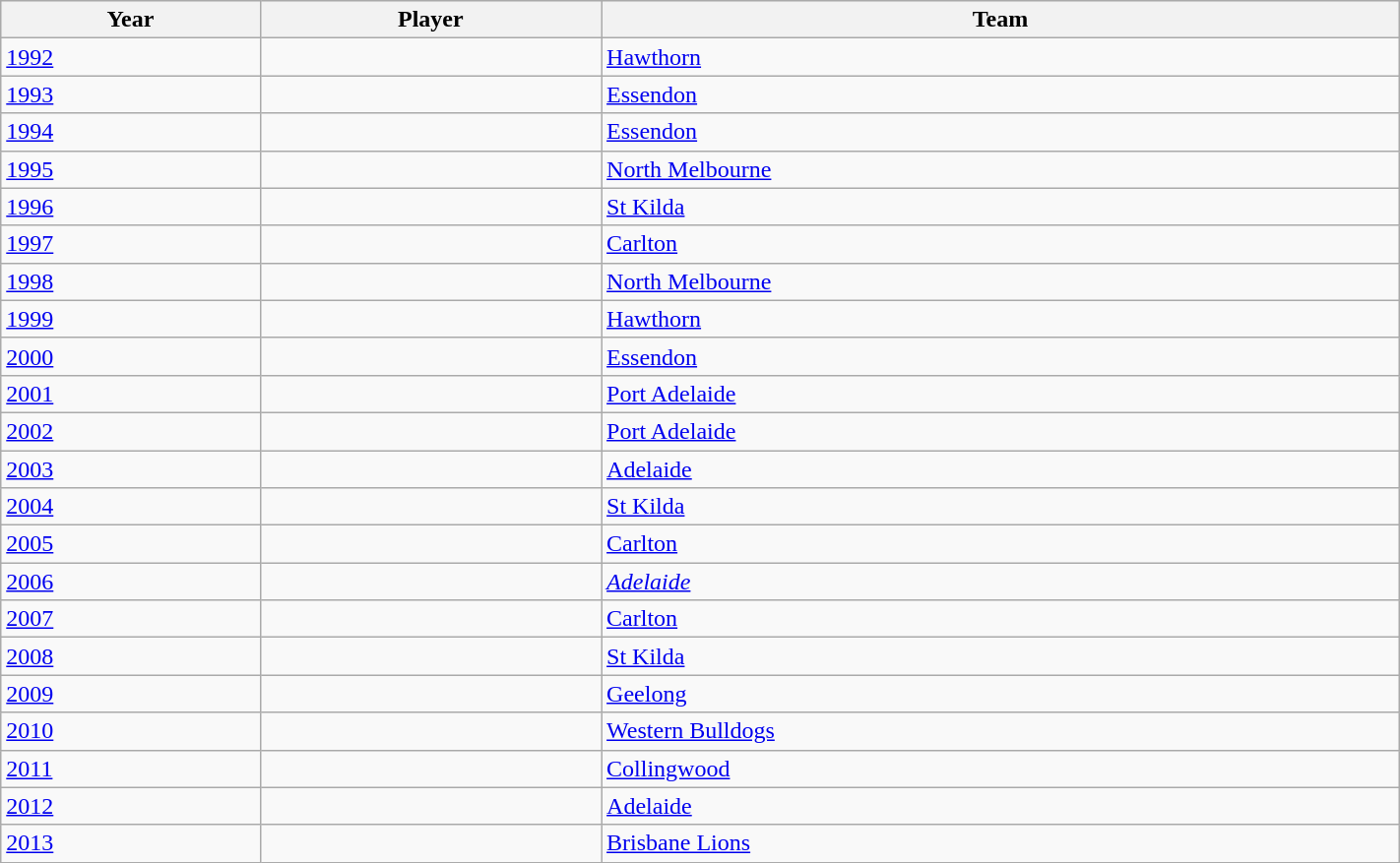<table class="wikitable sortable" width=75%>
<tr bgcolor=#efefef>
<th>Year</th>
<th>Player</th>
<th>Team</th>
</tr>
<tr>
<td><a href='#'>1992</a></td>
<td></td>
<td><a href='#'>Hawthorn</a></td>
</tr>
<tr>
<td><a href='#'>1993</a></td>
<td></td>
<td><a href='#'>Essendon</a></td>
</tr>
<tr>
<td><a href='#'>1994</a></td>
<td></td>
<td><a href='#'>Essendon</a></td>
</tr>
<tr>
<td><a href='#'>1995</a></td>
<td></td>
<td><a href='#'>North Melbourne</a></td>
</tr>
<tr>
<td><a href='#'>1996</a></td>
<td></td>
<td><a href='#'>St Kilda</a></td>
</tr>
<tr>
<td><a href='#'>1997</a></td>
<td></td>
<td><a href='#'>Carlton</a></td>
</tr>
<tr>
<td><a href='#'>1998</a></td>
<td></td>
<td><a href='#'>North Melbourne</a></td>
</tr>
<tr>
<td><a href='#'>1999</a></td>
<td></td>
<td><a href='#'>Hawthorn</a></td>
</tr>
<tr>
<td><a href='#'>2000</a></td>
<td></td>
<td><a href='#'>Essendon</a></td>
</tr>
<tr>
<td><a href='#'>2001</a></td>
<td></td>
<td><a href='#'>Port Adelaide</a></td>
</tr>
<tr>
<td><a href='#'>2002</a></td>
<td></td>
<td><a href='#'>Port Adelaide</a></td>
</tr>
<tr>
<td><a href='#'>2003</a></td>
<td></td>
<td><a href='#'>Adelaide</a></td>
</tr>
<tr>
<td><a href='#'>2004</a></td>
<td></td>
<td><a href='#'>St Kilda</a></td>
</tr>
<tr>
<td><a href='#'>2005</a></td>
<td></td>
<td><a href='#'>Carlton</a></td>
</tr>
<tr>
<td><a href='#'>2006</a></td>
<td><em></em></td>
<td><em><a href='#'>Adelaide</a></em></td>
</tr>
<tr>
<td><a href='#'>2007</a></td>
<td></td>
<td><a href='#'>Carlton</a></td>
</tr>
<tr>
<td><a href='#'>2008</a></td>
<td></td>
<td><a href='#'>St Kilda</a></td>
</tr>
<tr>
<td><a href='#'>2009</a></td>
<td></td>
<td><a href='#'>Geelong</a></td>
</tr>
<tr>
<td><a href='#'>2010</a></td>
<td></td>
<td><a href='#'>Western Bulldogs</a></td>
</tr>
<tr>
<td><a href='#'>2011</a></td>
<td></td>
<td><a href='#'>Collingwood</a></td>
</tr>
<tr>
<td><a href='#'>2012</a></td>
<td></td>
<td><a href='#'>Adelaide</a></td>
</tr>
<tr>
<td><a href='#'>2013</a></td>
<td></td>
<td><a href='#'>Brisbane Lions</a></td>
</tr>
</table>
